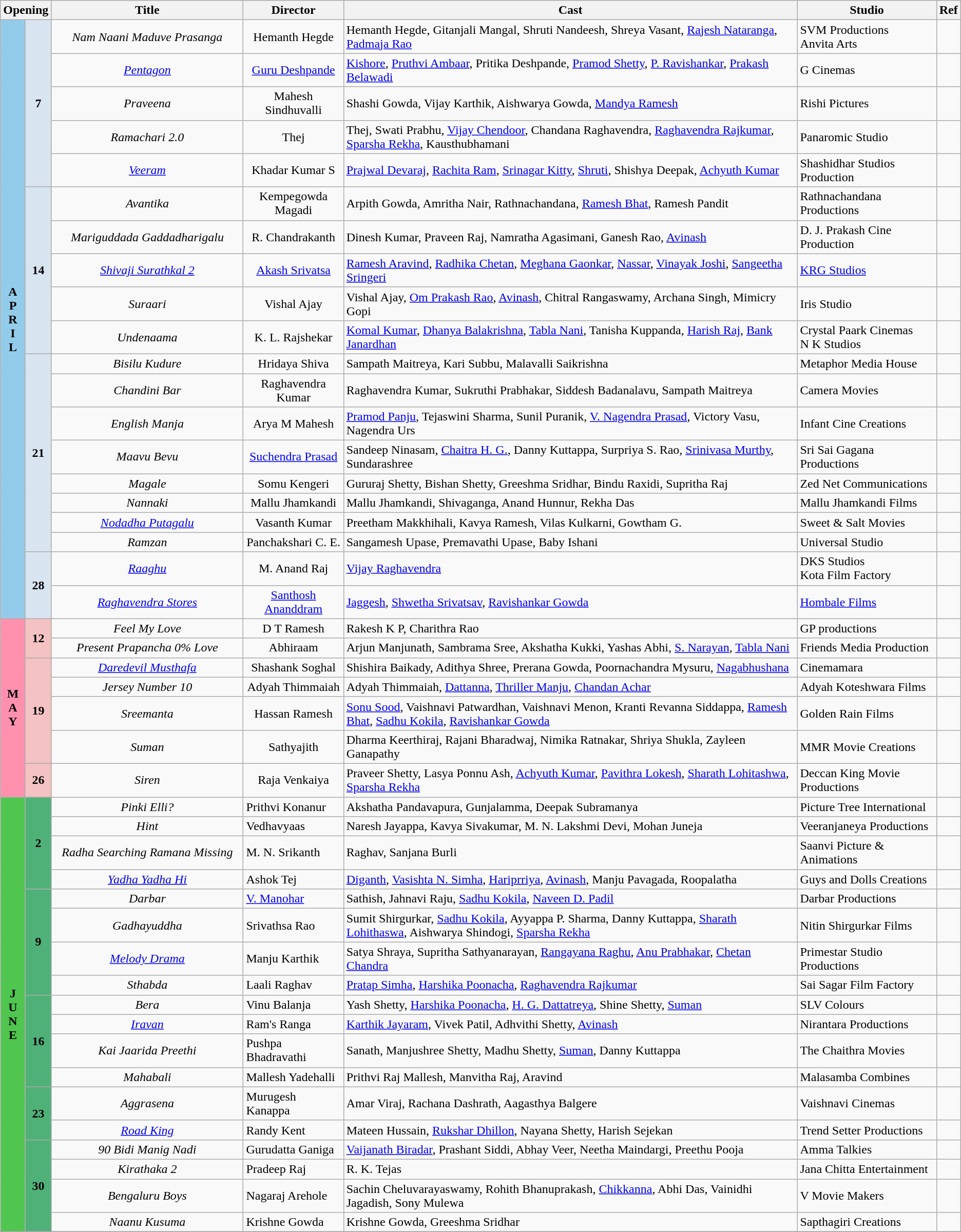<table class="wikitable sortable">
<tr>
<th colspan="2">Opening</th>
<th style="width:20%;">Title</th>
<th>Director</th>
<th>Cast</th>
<th>Studio</th>
<th>Ref</th>
</tr>
<tr>
<td rowspan="20" style="text-align:center; background:#93CCEA; textcolor:#000;"><strong>A<br>P<br>R<br>I<br>L</strong></td>
<td rowspan="5" style="text-align:center;background:#d9e4f1;"><strong>7</strong></td>
<td align="center"><em>Nam Naani Maduve Prasanga</em></td>
<td align="center">Hemanth Hegde</td>
<td>Hemanth Hegde, Gitanjali Mangal, Shruti Nandeesh, Shreya Vasant, <a href='#'>Rajesh Nataranga</a>, <a href='#'>Padmaja Rao</a></td>
<td>SVM Productions <br> Anvita Arts</td>
<td align="center"></td>
</tr>
<tr>
<td align="center"><em><a href='#'>Pentagon</a></em></td>
<td align="center"><a href='#'>Guru Deshpande</a></td>
<td><a href='#'>Kishore</a>, <a href='#'>Pruthvi Ambaar</a>, Pritika Deshpande, <a href='#'>Pramod Shetty</a>, <a href='#'>P. Ravishankar</a>, <a href='#'>Prakash Belawadi</a></td>
<td>G Cinemas</td>
<td align="center"></td>
</tr>
<tr>
<td align="center"><em>Praveena</em></td>
<td align="center">Mahesh Sindhuvalli</td>
<td>Shashi Gowda, Vijay Karthik, Aishwarya Gowda, <a href='#'>Mandya Ramesh</a></td>
<td>Rishi Pictures</td>
<td align="center"></td>
</tr>
<tr>
<td align="center"><em>Ramachari 2.0</em></td>
<td align="center">Thej</td>
<td>Thej, Swati Prabhu, <a href='#'>Vijay Chendoor</a>, Chandana Raghavendra, <a href='#'>Raghavendra Rajkumar</a>, <a href='#'>Sparsha Rekha</a>, Kausthubhamani</td>
<td>Panaromic Studio</td>
<td align="center"></td>
</tr>
<tr>
<td align="center"><em><a href='#'>Veeram</a></em></td>
<td align="center">Khadar Kumar S</td>
<td><a href='#'>Prajwal Devaraj</a>, <a href='#'>Rachita Ram</a>, <a href='#'>Srinagar Kitty</a>, <a href='#'>Shruti</a>, Shishya Deepak, <a href='#'>Achyuth Kumar</a></td>
<td>Shashidhar Studios Production</td>
<td align="center"></td>
</tr>
<tr>
<td rowspan="5" style="text-align:center;background:#d9e4f1;"><strong>14</strong></td>
<td align="center"><em>Avantika</em></td>
<td align="center">Kempegowda Magadi</td>
<td>Arpith Gowda, Amritha Nair, Rathnachandana, <a href='#'>Ramesh Bhat</a>, Ramesh Pandit</td>
<td>Rathnachandana Productions</td>
<td align="center"></td>
</tr>
<tr>
<td align="center"><em>Mariguddada Gaddadharigalu</em></td>
<td align="center">R. Chandrakanth</td>
<td>Dinesh Kumar, Praveen Raj, Namratha Agasimani, Ganesh Rao, <a href='#'>Avinash</a></td>
<td>D. J. Prakash Cine Production</td>
<td align="center"></td>
</tr>
<tr>
<td align="center"><em><a href='#'>Shivaji Surathkal 2</a></em></td>
<td align="center"><a href='#'>Akash Srivatsa</a></td>
<td><a href='#'>Ramesh Aravind</a>, <a href='#'>Radhika Chetan</a>, <a href='#'>Meghana Gaonkar</a>, <a href='#'>Nassar</a>, <a href='#'>Vinayak Joshi</a>, <a href='#'>Sangeetha Sringeri</a></td>
<td><a href='#'>KRG Studios</a></td>
<td align="center"></td>
</tr>
<tr>
<td align="center"><em>Suraari</em></td>
<td align="center">Vishal Ajay</td>
<td>Vishal Ajay, <a href='#'>Om Prakash Rao</a>, <a href='#'>Avinash</a>, Chitral Rangaswamy, Archana Singh, Mimicry Gopi</td>
<td>Iris Studio</td>
<td align="center"></td>
</tr>
<tr>
<td align="center"><em>Undenaama</em></td>
<td align="center">K. L. Rajshekar</td>
<td><a href='#'>Komal Kumar</a>, <a href='#'>Dhanya Balakrishna</a>, <a href='#'>Tabla Nani</a>, Tanisha Kuppanda, <a href='#'>Harish Raj</a>, <a href='#'>Bank Janardhan</a></td>
<td>Crystal Paark Cinemas <br> N K Studios</td>
<td align="center"></td>
</tr>
<tr>
<td rowspan="8" style="text-align:center;background:#d9e4f1;"><strong>21</strong></td>
<td style="text-align:center;"><em>Bisilu Kudure</em></td>
<td style="text-align:center;">Hridaya Shiva</td>
<td>Sampath Maitreya, Kari Subbu, Malavalli Saikrishna</td>
<td>Metaphor Media House</td>
<td></td>
</tr>
<tr>
<td style="text-align:center;"><em>Chandini Bar</em></td>
<td style="text-align:center;">Raghavendra Kumar</td>
<td>Raghavendra Kumar, Sukruthi Prabhakar, Siddesh Badanalavu, Sampath Maitreya</td>
<td>Camera Movies</td>
<td></td>
</tr>
<tr>
<td style="text-align:center;"><em>English Manja</em></td>
<td style="text-align:center;">Arya M Mahesh</td>
<td><a href='#'>Pramod Panju</a>, Tejaswini Sharma, Sunil Puranik, <a href='#'>V. Nagendra Prasad</a>, Victory Vasu, Nagendra Urs</td>
<td>Infant Cine Creations</td>
<td></td>
</tr>
<tr>
<td style="text-align:center;"><em>Maavu Bevu</em></td>
<td style="text-align:center;"><a href='#'>Suchendra Prasad</a></td>
<td>Sandeep Ninasam, <a href='#'>Chaitra H. G.</a>, Danny Kuttappa, Surpriya S. Rao, <a href='#'>Srinivasa Murthy</a>, Sundarashree</td>
<td>Sri Sai Gagana Productions</td>
<td></td>
</tr>
<tr>
<td style="text-align:center;"><em>Magale</em></td>
<td style="text-align:center;">Somu Kengeri</td>
<td>Gururaj Shetty, Bishan Shetty, Greeshma Sridhar, Bindu Raxidi, Supritha Raj</td>
<td>Zed Net Communications</td>
<td></td>
</tr>
<tr>
<td style="text-align:center;"><em>Nannaki</em></td>
<td style="text-align:center;">Mallu Jhamkandi</td>
<td>Mallu Jhamkandi, Shivaganga, Anand Hunnur, Rekha Das</td>
<td>Mallu Jhamkandi Films</td>
<td></td>
</tr>
<tr>
<td style="text-align:center;"><em><a href='#'>Nodadha Putagalu</a></em></td>
<td style="text-align:center;">Vasanth Kumar</td>
<td>Preetham Makkhihali, Kavya Ramesh, Vilas Kulkarni, Gowtham G.</td>
<td>Sweet & Salt Movies</td>
<td></td>
</tr>
<tr>
<td style="text-align:center;"><em>Ramzan</em></td>
<td style="text-align:center;">Panchakshari C. E.</td>
<td>Sangamesh Upase, Premavathi Upase, Baby Ishani</td>
<td>Universal Studio</td>
<td></td>
</tr>
<tr>
<td rowspan="2" style="text-align:center;background:#d9e4f1;"><strong>28</strong></td>
<td style="text-align:center;"><em><a href='#'>Raaghu</a></em></td>
<td style="text-align:center;">M. Anand Raj</td>
<td><a href='#'>Vijay Raghavendra</a></td>
<td>DKS Studios <br> Kota Film Factory</td>
<td></td>
</tr>
<tr>
<td style="text-align:center;"><em><a href='#'>Raghavendra Stores</a></em></td>
<td style="text-align:center;"><a href='#'>Santhosh Ananddram</a></td>
<td><a href='#'>Jaggesh</a>, <a href='#'>Shwetha Srivatsav</a>, <a href='#'>Ravishankar Gowda</a></td>
<td><a href='#'>Hombale Films</a></td>
<td></td>
</tr>
<tr>
<td rowspan="7" style="text-align:center; background:#ff91af; textcolor:#000;"><strong>M<br>A<br>Y</strong></td>
<td rowspan="2" style="text-align:center;background:#f4c2c2;"><strong>12</strong></td>
<td align="center"><em>Feel My Love</em></td>
<td align="center">D T Ramesh</td>
<td>Rakesh K P, Charithra Rao</td>
<td>GP productions</td>
<td align="center"></td>
</tr>
<tr>
<td align="center"><em>Present Prapancha 0% Love</em></td>
<td align="center">Abhiraam</td>
<td>Arjun Manjunath, Sambrama Sree, Akshatha Kukki, Yashas Abhi, <a href='#'>S. Narayan</a>, <a href='#'>Tabla Nani</a></td>
<td>Friends Media Production</td>
<td align="center"></td>
</tr>
<tr>
<td rowspan="4" style="text-align:center;background:#f4c2c2;"><strong>19</strong></td>
<td align="center"><em><a href='#'>Daredevil Musthafa</a></em></td>
<td align="center">Shashank Soghal</td>
<td>Shishira Baikady, Adithya Shree, Prerana Gowda, Poornachandra Mysuru, <a href='#'>Nagabhushana</a></td>
<td>Cinemamara</td>
<td align="center"></td>
</tr>
<tr>
<td align="center"><em>Jersey Number 10</em></td>
<td align="center">Adyah Thimmaiah</td>
<td>Adyah Thimmaiah, <a href='#'>Dattanna</a>, <a href='#'>Thriller Manju</a>, <a href='#'>Chandan Achar</a></td>
<td>Adyah Koteshwara Films</td>
<td align="center"></td>
</tr>
<tr>
<td align="center"><em>Sreemanta</em></td>
<td align="center">Hassan Ramesh</td>
<td><a href='#'>Sonu Sood</a>, Vaishnavi Patwardhan, Vaishnavi Menon, Kranti Revanna Siddappa, <a href='#'>Ramesh Bhat</a>, <a href='#'>Sadhu Kokila</a>, <a href='#'>Ravishankar Gowda</a></td>
<td>Golden Rain Films</td>
<td align="center"></td>
</tr>
<tr>
<td align="center"><em>Suman</em></td>
<td align="center">Sathyajith</td>
<td>Dharma Keerthiraj, Rajani Bharadwaj, Nimika Ratnakar, Shriya Shukla, Zayleen Ganapathy</td>
<td>MMR Movie Creations</td>
<td align="center"></td>
</tr>
<tr>
<td rowspan="1" style="text-align:center;background:#f4c2c2;"><strong>26</strong></td>
<td align="center"><em>Siren</em></td>
<td align="center">Raja Venkaiya</td>
<td>Praveer Shetty, Lasya Ponnu Ash, <a href='#'>Achyuth Kumar</a>, <a href='#'>Pavithra Lokesh</a>, <a href='#'>Sharath Lohitashwa</a>, <a href='#'>Sparsha Rekha</a></td>
<td>Deccan King Movie Productions</td>
<td align="center"></td>
</tr>
<tr>
<td rowspan="18" style="text-align:center; background:#50c550 ; textcolor:#000;"><strong>J<br>U<br>N<br>E</strong></td>
<td rowspan="4" style="text-align:center; background:#50b178; textcolor:#000;"><strong>2</strong></td>
<td align="center"><em>Pinki Elli?</em></td>
<td>Prithvi Konanur</td>
<td>Akshatha Pandavapura, Gunjalamma, Deepak Subramanya</td>
<td>Picture Tree International</td>
<td align="center"></td>
</tr>
<tr>
<td align="center"><em>Hint</em></td>
<td>Vedhavyaas</td>
<td>Naresh Jayappa, Kavya Sivakumar, M. N. Lakshmi Devi, Mohan Juneja</td>
<td>Veeranjaneya Productions</td>
<td align="center"></td>
</tr>
<tr>
<td align="center"><em>Radha Searching Ramana Missing</em></td>
<td>M. N. Srikanth</td>
<td>Raghav, Sanjana Burli</td>
<td>Saanvi Picture & Animations</td>
<td align="center"></td>
</tr>
<tr>
<td align="center"><em><a href='#'>Yadha Yadha Hi</a></em></td>
<td>Ashok Tej</td>
<td><a href='#'>Diganth</a>, <a href='#'>Vasishta N. Simha</a>, <a href='#'>Hariprriya</a>, <a href='#'>Avinash</a>, Manju Pavagada, Roopalatha</td>
<td>Guys and Dolls Creations</td>
<td align="center"></td>
</tr>
<tr>
<td rowspan="4" style="text-align:center; background:#50b178; textcolor:#000;"><strong>9</strong></td>
<td align="center"><em>Darbar</em></td>
<td><a href='#'>V. Manohar</a></td>
<td>Sathish, Jahnavi Raju, <a href='#'>Sadhu Kokila</a>, <a href='#'>Naveen D. Padil</a></td>
<td>Darbar Productions</td>
<td align="center"></td>
</tr>
<tr>
<td align="center"><em>Gadhayuddha</em></td>
<td>Srivathsa Rao</td>
<td>Sumit Shirgurkar, <a href='#'>Sadhu Kokila</a>, Ayyappa P. Sharma, Danny Kuttappa, <a href='#'>Sharath Lohithaswa</a>, Aishwarya Shindogi, <a href='#'>Sparsha Rekha</a></td>
<td>Nitin Shirgurkar Films</td>
<td align="center"></td>
</tr>
<tr>
<td align="center"><em><a href='#'>Melody Drama</a></em></td>
<td>Manju Karthik</td>
<td>Satya Shraya, Supritha Sathyanarayan, <a href='#'>Rangayana Raghu</a>, <a href='#'>Anu Prabhakar</a>, <a href='#'>Chetan Chandra</a></td>
<td>Primestar Studio Productions</td>
<td align="center"></td>
</tr>
<tr>
<td align="center"><em>Sthabda</em></td>
<td>Laali Raghav</td>
<td><a href='#'>Pratap Simha</a>, <a href='#'>Harshika Poonacha</a>, <a href='#'>Raghavendra Rajkumar</a></td>
<td>Sai Sagar Film Factory</td>
<td align="center"></td>
</tr>
<tr>
<td rowspan="4" style="text-align:center; background:#50b178; textcolor:#000;"><strong>16</strong></td>
<td align="center"><em>Bera</em></td>
<td>Vinu Balanja</td>
<td>Yash Shetty, <a href='#'>Harshika Poonacha</a>, <a href='#'>H. G. Dattatreya</a>, Shine Shetty, <a href='#'>Suman</a></td>
<td>SLV Colours</td>
<td align="center"></td>
</tr>
<tr>
<td align="center"><em><a href='#'>Iravan</a></em></td>
<td>Ram's Ranga</td>
<td><a href='#'>Karthik Jayaram</a>, Vivek Patil, Adhvithi Shetty, <a href='#'>Avinash</a></td>
<td>Nirantara Productions</td>
<td align="center"></td>
</tr>
<tr>
<td align="center"><em>Kai Jaarida Preethi</em></td>
<td>Pushpa Bhadravathi</td>
<td>Sanath, Manjushree Shetty, Madhu Shetty, <a href='#'>Suman</a>, Danny Kuttappa</td>
<td>The Chaithra Movies</td>
<td align="center"></td>
</tr>
<tr>
<td align="center"><em>Mahabali</em></td>
<td>Mallesh Yadehalli</td>
<td>Prithvi Raj Mallesh, Manvitha Raj, Aravind</td>
<td>Malasamba Combines</td>
<td align="center"></td>
</tr>
<tr>
<td rowspan="2" style="text-align:center; background:#50b178; textcolor:#000;"><strong>23</strong></td>
<td align="center"><em>Aggrasena</em></td>
<td>Murugesh Kanappa</td>
<td>Amar Viraj, Rachana Dashrath, Aagasthya Balgere</td>
<td>Vaishnavi Cinemas</td>
<td align="center"></td>
</tr>
<tr>
<td align="center"><em><a href='#'>Road King</a></em></td>
<td>Randy Kent</td>
<td>Mateen Hussain, <a href='#'>Rukshar Dhillon</a>, Nayana Shetty, Harish Sejekan</td>
<td>Trend Setter Productions</td>
<td align="center"></td>
</tr>
<tr>
<td rowspan="4" style="text-align:center; background:#50b178; textcolor:#000;"><strong>30</strong></td>
<td align="center"><em>90 Bidi Manig Nadi</em></td>
<td>Gurudatta Ganiga</td>
<td><a href='#'>Vaijanath Biradar</a>, Prashant Siddi, Abhay Veer, Neetha Maindargi, Preethu Pooja</td>
<td>Amma Talkies</td>
<td align="center"></td>
</tr>
<tr>
<td align="center"><em>Kirathaka 2</em></td>
<td>Pradeep Raj</td>
<td>R. K. Tejas</td>
<td>Jana Chitta Entertainment</td>
<td align="center"></td>
</tr>
<tr>
<td align="center"><em>Bengaluru Boys</em></td>
<td>Nagaraj Arehole</td>
<td>Sachin Cheluvarayaswamy, Rohith Bhanuprakash, <a href='#'>Chikkanna</a>, Abhi Das, Vainidhi Jagadish, Sony Mulewa</td>
<td>V Movie Makers</td>
<td align="center"></td>
</tr>
<tr>
<td align="center"><em>Naanu Kusuma</em></td>
<td>Krishne Gowda</td>
<td>Krishne Gowda, Greeshma Sridhar</td>
<td>Sapthagiri Creations</td>
<td align="center"></td>
</tr>
<tr>
</tr>
</table>
